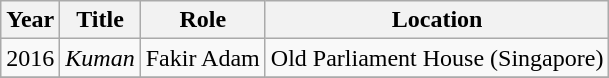<table class="wikitable">
<tr>
<th>Year</th>
<th>Title</th>
<th>Role</th>
<th>Location</th>
</tr>
<tr>
<td>2016</td>
<td><em>Kuman</em></td>
<td>Fakir Adam</td>
<td>Old Parliament House (Singapore)</td>
</tr>
<tr>
</tr>
</table>
